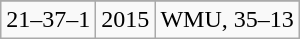<table class="wikitable" style="text-align:center">
<tr>
</tr>
<tr>
<td>21–37–1</td>
<td>2015</td>
<td>WMU, 35–13</td>
</tr>
</table>
